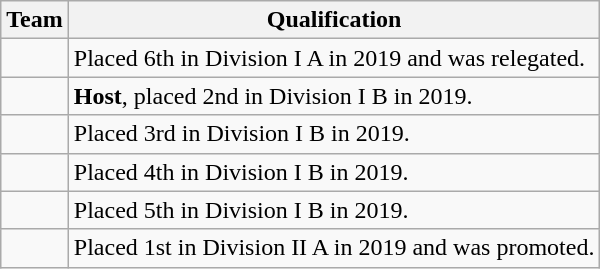<table class="wikitable">
<tr>
<th>Team</th>
<th>Qualification</th>
</tr>
<tr>
<td></td>
<td>Placed 6th in Division I A in 2019 and was relegated.</td>
</tr>
<tr>
<td></td>
<td><strong>Host</strong>, placed 2nd in Division I B in 2019.</td>
</tr>
<tr>
<td></td>
<td>Placed 3rd in Division I B in 2019.</td>
</tr>
<tr>
<td></td>
<td>Placed 4th in Division I B in 2019.</td>
</tr>
<tr>
<td></td>
<td>Placed 5th in Division I B in 2019.</td>
</tr>
<tr>
<td></td>
<td>Placed 1st in Division II A in 2019 and was promoted.</td>
</tr>
</table>
